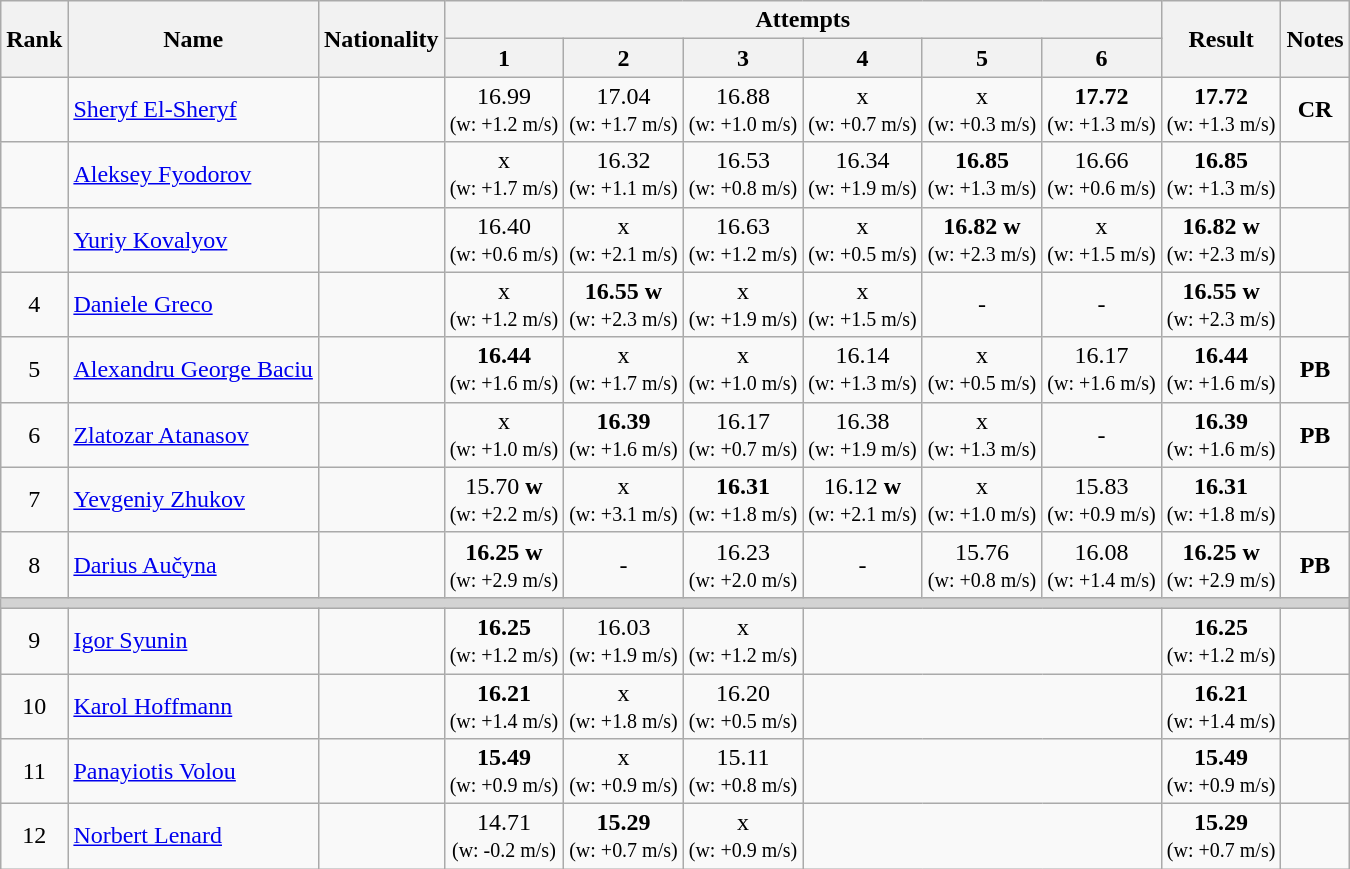<table class="wikitable sortable" style="text-align:center">
<tr>
<th rowspan=2>Rank</th>
<th rowspan=2>Name</th>
<th rowspan=2>Nationality</th>
<th colspan=6>Attempts</th>
<th rowspan=2>Result</th>
<th rowspan=2>Notes</th>
</tr>
<tr>
<th>1</th>
<th>2</th>
<th>3</th>
<th>4</th>
<th>5</th>
<th>6</th>
</tr>
<tr>
<td></td>
<td align=left><a href='#'>Sheryf El-Sheryf</a></td>
<td align=left></td>
<td>16.99 <br><small>(w: +1.2 m/s)</small></td>
<td>17.04 <br><small>(w: +1.7 m/s)</small></td>
<td>16.88 <br><small>(w: +1.0 m/s)</small></td>
<td>x <br><small>(w: +0.7 m/s)</small></td>
<td>x <br><small>(w: +0.3 m/s)</small></td>
<td><strong>17.72</strong> <br><small>(w: +1.3 m/s)</small></td>
<td><strong>17.72</strong> <br><small>(w: +1.3 m/s)</small></td>
<td><strong>CR</strong></td>
</tr>
<tr>
<td></td>
<td align=left><a href='#'>Aleksey Fyodorov</a></td>
<td align=left></td>
<td>x <br><small>(w: +1.7 m/s)</small></td>
<td>16.32 <br><small>(w: +1.1 m/s)</small></td>
<td>16.53 <br><small>(w: +0.8 m/s)</small></td>
<td>16.34 <br><small>(w: +1.9 m/s)</small></td>
<td><strong>16.85</strong> <br><small>(w: +1.3 m/s)</small></td>
<td>16.66 <br><small>(w: +0.6 m/s)</small></td>
<td><strong>16.85</strong> <br><small>(w: +1.3 m/s)</small></td>
<td></td>
</tr>
<tr>
<td></td>
<td align=left><a href='#'>Yuriy Kovalyov</a></td>
<td align=left></td>
<td>16.40 <br><small>(w: +0.6 m/s)</small></td>
<td>x <br><small>(w: +2.1 m/s)</small></td>
<td>16.63 <br><small>(w: +1.2 m/s)</small></td>
<td>x <br><small>(w: +0.5 m/s)</small></td>
<td><strong>16.82</strong>  <strong>w</strong> <br><small>(w: +2.3 m/s)</small></td>
<td>x <br><small>(w: +1.5 m/s)</small></td>
<td><strong>16.82</strong>  <strong>w</strong> <br><small>(w: +2.3 m/s)</small></td>
<td></td>
</tr>
<tr>
<td>4</td>
<td align=left><a href='#'>Daniele Greco</a></td>
<td align=left></td>
<td>x <br><small>(w: +1.2 m/s)</small></td>
<td><strong>16.55</strong>  <strong>w</strong> <br><small>(w: +2.3 m/s)</small></td>
<td>x <br><small>(w: +1.9 m/s)</small></td>
<td>x <br><small>(w: +1.5 m/s)</small></td>
<td>-</td>
<td>-</td>
<td><strong>16.55</strong>  <strong>w</strong> <br><small>(w: +2.3 m/s)</small></td>
<td></td>
</tr>
<tr>
<td>5</td>
<td align=left><a href='#'>Alexandru George Baciu</a></td>
<td align=left></td>
<td><strong>16.44</strong> <br><small>(w: +1.6 m/s)</small></td>
<td>x <br><small>(w: +1.7 m/s)</small></td>
<td>x <br><small>(w: +1.0 m/s)</small></td>
<td>16.14 <br><small>(w: +1.3 m/s)</small></td>
<td>x <br><small>(w: +0.5 m/s)</small></td>
<td>16.17 <br><small>(w: +1.6 m/s)</small></td>
<td><strong>16.44</strong> <br><small>(w: +1.6 m/s)</small></td>
<td><strong>PB</strong></td>
</tr>
<tr>
<td>6</td>
<td align=left><a href='#'>Zlatozar Atanasov</a></td>
<td align=left></td>
<td>x <br><small>(w: +1.0 m/s)</small></td>
<td><strong>16.39</strong> <br><small>(w: +1.6 m/s)</small></td>
<td>16.17 <br><small>(w: +0.7 m/s)</small></td>
<td>16.38 <br><small>(w: +1.9 m/s)</small></td>
<td>x <br><small>(w: +1.3 m/s)</small></td>
<td>-</td>
<td><strong>16.39</strong> <br><small>(w: +1.6 m/s)</small></td>
<td><strong>PB</strong></td>
</tr>
<tr>
<td>7</td>
<td align=left><a href='#'>Yevgeniy Zhukov</a></td>
<td align=left></td>
<td>15.70  <strong>w</strong> <br><small>(w: +2.2 m/s)</small></td>
<td>x <br><small>(w: +3.1 m/s)</small></td>
<td><strong>16.31</strong> <br><small>(w: +1.8 m/s)</small></td>
<td>16.12  <strong>w</strong> <br><small>(w: +2.1 m/s)</small></td>
<td>x <br><small>(w: +1.0 m/s)</small></td>
<td>15.83 <br><small>(w: +0.9 m/s)</small></td>
<td><strong>16.31</strong> <br><small>(w: +1.8 m/s)</small></td>
<td></td>
</tr>
<tr>
<td>8</td>
<td align=left><a href='#'>Darius Aučyna</a></td>
<td align=left></td>
<td><strong>16.25</strong>  <strong>w</strong> <br><small>(w: +2.9 m/s)</small></td>
<td>-</td>
<td>16.23 <br><small>(w: +2.0 m/s)</small></td>
<td>-</td>
<td>15.76 <br><small>(w: +0.8 m/s)</small></td>
<td>16.08 <br><small>(w: +1.4 m/s)</small></td>
<td><strong>16.25</strong>  <strong>w</strong> <br><small>(w: +2.9 m/s)</small></td>
<td><strong>PB</strong></td>
</tr>
<tr>
<td colspan=11 bgcolor=lightgray></td>
</tr>
<tr>
<td>9</td>
<td align=left><a href='#'>Igor Syunin</a></td>
<td align=left></td>
<td><strong>16.25</strong> <br><small>(w: +1.2 m/s)</small></td>
<td>16.03 <br><small>(w: +1.9 m/s)</small></td>
<td>x <br><small>(w: +1.2 m/s)</small></td>
<td colspan=3></td>
<td><strong>16.25</strong> <br><small>(w: +1.2 m/s)</small></td>
<td></td>
</tr>
<tr>
<td>10</td>
<td align=left><a href='#'>Karol Hoffmann</a></td>
<td align=left></td>
<td><strong>16.21</strong> <br><small>(w: +1.4 m/s)</small></td>
<td>x <br><small>(w: +1.8 m/s)</small></td>
<td>16.20 <br><small>(w: +0.5 m/s)</small></td>
<td colspan=3></td>
<td><strong>16.21</strong> <br><small>(w: +1.4 m/s)</small></td>
<td></td>
</tr>
<tr>
<td>11</td>
<td align=left><a href='#'>Panayiotis Volou</a></td>
<td align=left></td>
<td><strong>15.49</strong> <br><small>(w: +0.9 m/s)</small></td>
<td>x <br><small>(w: +0.9 m/s)</small></td>
<td>15.11 <br><small>(w: +0.8 m/s)</small></td>
<td colspan=3></td>
<td><strong>15.49</strong> <br><small>(w: +0.9 m/s)</small></td>
<td></td>
</tr>
<tr>
<td>12</td>
<td align=left><a href='#'>Norbert Lenard</a></td>
<td align=left></td>
<td>14.71 <br><small>(w: -0.2 m/s)</small></td>
<td><strong>15.29</strong> <br><small>(w: +0.7 m/s)</small></td>
<td>x <br><small>(w: +0.9 m/s)</small></td>
<td colspan=3></td>
<td><strong>15.29</strong> <br><small>(w: +0.7 m/s)</small></td>
<td></td>
</tr>
</table>
